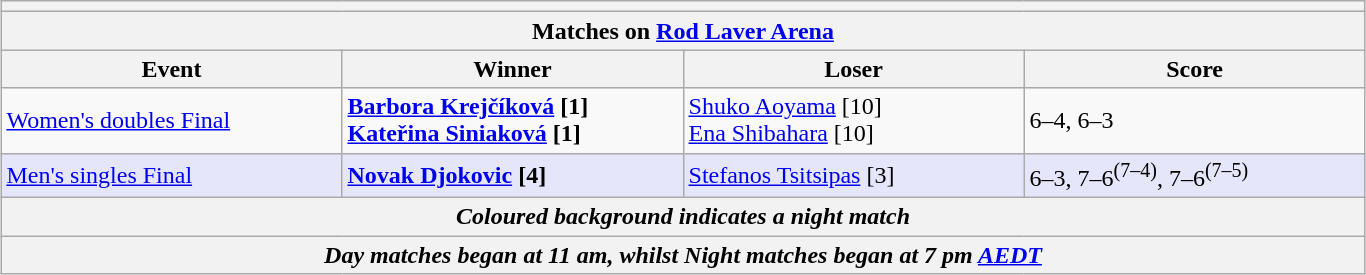<table class="wikitable collapsible uncollapsed" style="margin:auto;">
<tr>
<th colspan=4></th>
</tr>
<tr>
<th colspan=4><strong>Matches on <a href='#'>Rod Laver Arena</a></strong></th>
</tr>
<tr>
<th style="width:220px;">Event</th>
<th style="width:220px;">Winner</th>
<th style="width:220px;">Loser</th>
<th style="width:220px;">Score</th>
</tr>
<tr>
<td><a href='#'>Women's doubles Final</a></td>
<td><strong> <a href='#'>Barbora Krejčíková</a> [1]<br> <a href='#'>Kateřina Siniaková</a> [1]</strong></td>
<td> <a href='#'>Shuko Aoyama</a> [10]<br>  <a href='#'>Ena Shibahara</a> [10]</td>
<td>6–4, 6–3</td>
</tr>
<tr bgcolor=lavender>
<td><a href='#'>Men's singles Final</a></td>
<td><strong> <a href='#'>Novak Djokovic</a> [4]</strong></td>
<td> <a href='#'>Stefanos Tsitsipas</a> [3]</td>
<td>6–3, 7–6<sup>(7–4)</sup>, 7–6<sup>(7–5)</sup></td>
</tr>
<tr>
<th colspan=4><em>Coloured background indicates a night match</em></th>
</tr>
<tr>
<th colspan=4><em>Day matches began at 11 am, whilst Night matches began at 7 pm <a href='#'>AEDT</a></em></th>
</tr>
</table>
